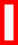<table class="wikitable" style="border: 3px solid red">
<tr>
<td><br></td>
</tr>
</table>
